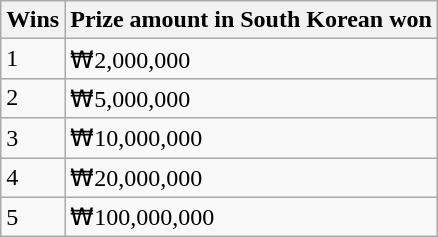<table class="wikitable">
<tr>
<th>Wins</th>
<th>Prize amount in South Korean won</th>
</tr>
<tr>
<td>1</td>
<td>₩2,000,000</td>
</tr>
<tr>
<td>2</td>
<td>₩5,000,000</td>
</tr>
<tr>
<td>3</td>
<td>₩10,000,000</td>
</tr>
<tr>
<td>4</td>
<td>₩20,000,000</td>
</tr>
<tr>
<td>5</td>
<td>₩100,000,000</td>
</tr>
</table>
